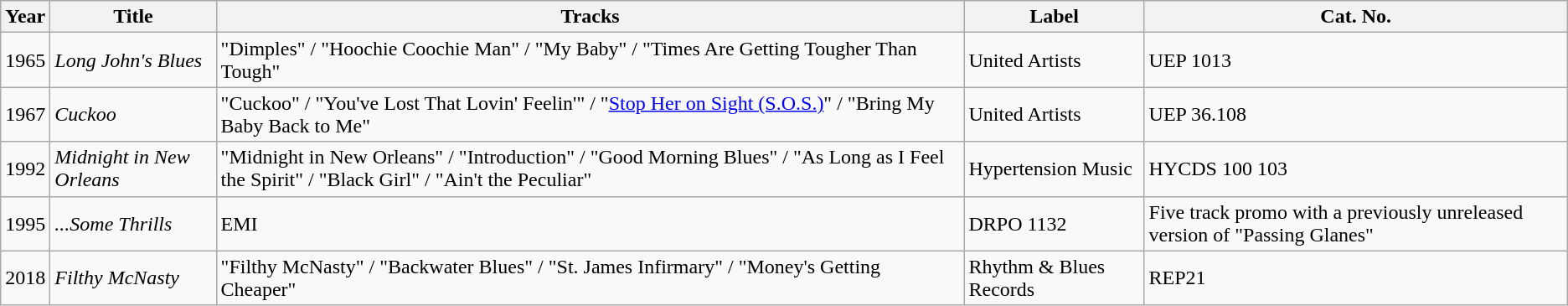<table class="wikitable">
<tr>
<th>Year</th>
<th>Title</th>
<th>Tracks</th>
<th>Label</th>
<th>Cat. No.</th>
</tr>
<tr>
<td>1965</td>
<td><em>Long John's Blues</em></td>
<td>"Dimples" / "Hoochie Coochie Man" / "My Baby" / "Times Are Getting Tougher Than Tough"</td>
<td>United Artists</td>
<td>UEP 1013</td>
</tr>
<tr>
<td>1967</td>
<td><em>Cuckoo</em></td>
<td>"Cuckoo" / "You've Lost That Lovin' Feelin'" / "<a href='#'>Stop Her on Sight (S.O.S.)</a>" / "Bring My Baby Back to Me"</td>
<td>United Artists</td>
<td>UEP 36.108</td>
</tr>
<tr>
<td>1992</td>
<td><em>Midnight in New Orleans</em></td>
<td>"Midnight in New Orleans" / "Introduction" / "Good Morning Blues" / "As Long as I Feel the Spirit" / "Black Girl" / "Ain't the Peculiar"</td>
<td>Hypertension Music</td>
<td>HYCDS 100 103</td>
</tr>
<tr>
<td>1995</td>
<td><em>...Some Thrills</em></td>
<td>EMI</td>
<td>DRPO 1132</td>
<td>Five track promo with a previously unreleased version of "Passing Glanes"</td>
</tr>
<tr>
<td>2018</td>
<td><em>Filthy McNasty</em></td>
<td>"Filthy McNasty" / "Backwater Blues" / "St. James Infirmary" / "Money's Getting Cheaper"</td>
<td>Rhythm & Blues Records</td>
<td>REP21</td>
</tr>
</table>
